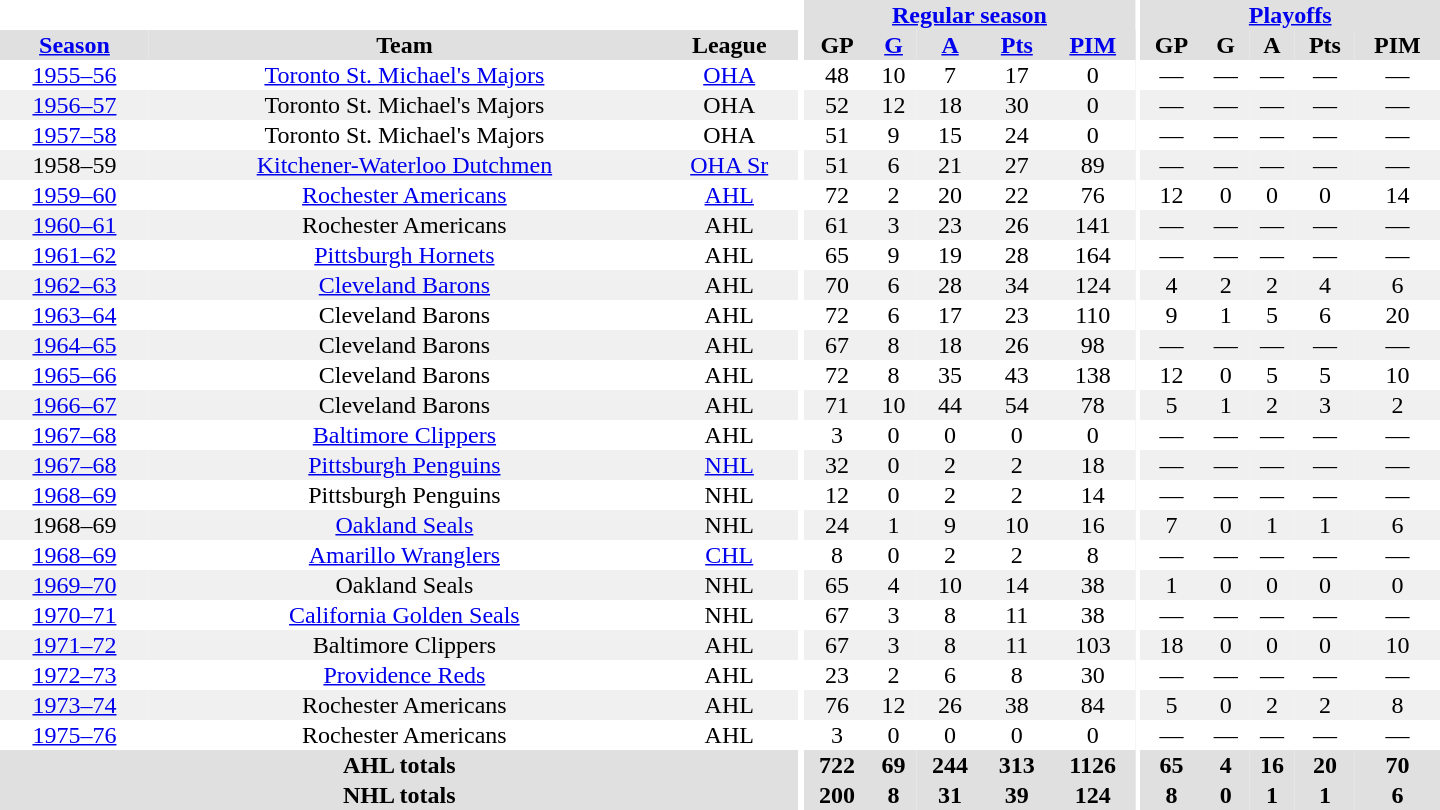<table border="0" cellpadding="1" cellspacing="0" style="text-align:center; width:60em">
<tr bgcolor="#e0e0e0">
<th colspan="3" bgcolor="#ffffff"></th>
<th rowspan="100" bgcolor="#ffffff"></th>
<th colspan="5"><a href='#'>Regular season</a></th>
<th rowspan="100" bgcolor="#ffffff"></th>
<th colspan="5"><a href='#'>Playoffs</a></th>
</tr>
<tr bgcolor="#e0e0e0">
<th><a href='#'>Season</a></th>
<th>Team</th>
<th>League</th>
<th>GP</th>
<th><a href='#'>G</a></th>
<th><a href='#'>A</a></th>
<th><a href='#'>Pts</a></th>
<th><a href='#'>PIM</a></th>
<th>GP</th>
<th>G</th>
<th>A</th>
<th>Pts</th>
<th>PIM</th>
</tr>
<tr>
<td><a href='#'>1955–56</a></td>
<td><a href='#'>Toronto St. Michael's Majors</a></td>
<td><a href='#'>OHA</a></td>
<td>48</td>
<td>10</td>
<td>7</td>
<td>17</td>
<td>0</td>
<td>—</td>
<td>—</td>
<td>—</td>
<td>—</td>
<td>—</td>
</tr>
<tr bgcolor="#f0f0f0">
<td><a href='#'>1956–57</a></td>
<td>Toronto St. Michael's Majors</td>
<td>OHA</td>
<td>52</td>
<td>12</td>
<td>18</td>
<td>30</td>
<td>0</td>
<td>—</td>
<td>—</td>
<td>—</td>
<td>—</td>
<td>—</td>
</tr>
<tr>
<td><a href='#'>1957–58</a></td>
<td>Toronto St. Michael's Majors</td>
<td>OHA</td>
<td>51</td>
<td>9</td>
<td>15</td>
<td>24</td>
<td>0</td>
<td>—</td>
<td>—</td>
<td>—</td>
<td>—</td>
<td>—</td>
</tr>
<tr bgcolor="#f0f0f0">
<td>1958–59</td>
<td><a href='#'>Kitchener-Waterloo Dutchmen</a></td>
<td><a href='#'>OHA Sr</a></td>
<td>51</td>
<td>6</td>
<td>21</td>
<td>27</td>
<td>89</td>
<td>—</td>
<td>—</td>
<td>—</td>
<td>—</td>
<td>—</td>
</tr>
<tr>
<td><a href='#'>1959–60</a></td>
<td><a href='#'>Rochester Americans</a></td>
<td><a href='#'>AHL</a></td>
<td>72</td>
<td>2</td>
<td>20</td>
<td>22</td>
<td>76</td>
<td>12</td>
<td>0</td>
<td>0</td>
<td>0</td>
<td>14</td>
</tr>
<tr bgcolor="#f0f0f0">
<td><a href='#'>1960–61</a></td>
<td>Rochester Americans</td>
<td>AHL</td>
<td>61</td>
<td>3</td>
<td>23</td>
<td>26</td>
<td>141</td>
<td>—</td>
<td>—</td>
<td>—</td>
<td>—</td>
<td>—</td>
</tr>
<tr>
<td><a href='#'>1961–62</a></td>
<td><a href='#'>Pittsburgh Hornets</a></td>
<td>AHL</td>
<td>65</td>
<td>9</td>
<td>19</td>
<td>28</td>
<td>164</td>
<td>—</td>
<td>—</td>
<td>—</td>
<td>—</td>
<td>—</td>
</tr>
<tr bgcolor="#f0f0f0">
<td><a href='#'>1962–63</a></td>
<td><a href='#'>Cleveland Barons</a></td>
<td>AHL</td>
<td>70</td>
<td>6</td>
<td>28</td>
<td>34</td>
<td>124</td>
<td>4</td>
<td>2</td>
<td>2</td>
<td>4</td>
<td>6</td>
</tr>
<tr>
<td><a href='#'>1963–64</a></td>
<td>Cleveland Barons</td>
<td>AHL</td>
<td>72</td>
<td>6</td>
<td>17</td>
<td>23</td>
<td>110</td>
<td>9</td>
<td>1</td>
<td>5</td>
<td>6</td>
<td>20</td>
</tr>
<tr bgcolor="#f0f0f0">
<td><a href='#'>1964–65</a></td>
<td>Cleveland Barons</td>
<td>AHL</td>
<td>67</td>
<td>8</td>
<td>18</td>
<td>26</td>
<td>98</td>
<td>—</td>
<td>—</td>
<td>—</td>
<td>—</td>
<td>—</td>
</tr>
<tr>
<td><a href='#'>1965–66</a></td>
<td>Cleveland Barons</td>
<td>AHL</td>
<td>72</td>
<td>8</td>
<td>35</td>
<td>43</td>
<td>138</td>
<td>12</td>
<td>0</td>
<td>5</td>
<td>5</td>
<td>10</td>
</tr>
<tr bgcolor="#f0f0f0">
<td><a href='#'>1966–67</a></td>
<td>Cleveland Barons</td>
<td>AHL</td>
<td>71</td>
<td>10</td>
<td>44</td>
<td>54</td>
<td>78</td>
<td>5</td>
<td>1</td>
<td>2</td>
<td>3</td>
<td>2</td>
</tr>
<tr>
<td><a href='#'>1967–68</a></td>
<td><a href='#'>Baltimore Clippers</a></td>
<td>AHL</td>
<td>3</td>
<td>0</td>
<td>0</td>
<td>0</td>
<td>0</td>
<td>—</td>
<td>—</td>
<td>—</td>
<td>—</td>
<td>—</td>
</tr>
<tr bgcolor="#f0f0f0">
<td><a href='#'>1967–68</a></td>
<td><a href='#'>Pittsburgh Penguins</a></td>
<td><a href='#'>NHL</a></td>
<td>32</td>
<td>0</td>
<td>2</td>
<td>2</td>
<td>18</td>
<td>—</td>
<td>—</td>
<td>—</td>
<td>—</td>
<td>—</td>
</tr>
<tr>
<td><a href='#'>1968–69</a></td>
<td>Pittsburgh Penguins</td>
<td>NHL</td>
<td>12</td>
<td>0</td>
<td>2</td>
<td>2</td>
<td>14</td>
<td>—</td>
<td>—</td>
<td>—</td>
<td>—</td>
<td>—</td>
</tr>
<tr bgcolor="#f0f0f0">
<td>1968–69</td>
<td><a href='#'>Oakland Seals</a></td>
<td>NHL</td>
<td>24</td>
<td>1</td>
<td>9</td>
<td>10</td>
<td>16</td>
<td>7</td>
<td>0</td>
<td>1</td>
<td>1</td>
<td>6</td>
</tr>
<tr>
<td><a href='#'>1968–69</a></td>
<td><a href='#'>Amarillo Wranglers</a></td>
<td><a href='#'>CHL</a></td>
<td>8</td>
<td>0</td>
<td>2</td>
<td>2</td>
<td>8</td>
<td>—</td>
<td>—</td>
<td>—</td>
<td>—</td>
<td>—</td>
</tr>
<tr bgcolor="#f0f0f0">
<td><a href='#'>1969–70</a></td>
<td>Oakland Seals</td>
<td>NHL</td>
<td>65</td>
<td>4</td>
<td>10</td>
<td>14</td>
<td>38</td>
<td>1</td>
<td>0</td>
<td>0</td>
<td>0</td>
<td>0</td>
</tr>
<tr>
<td><a href='#'>1970–71</a></td>
<td><a href='#'>California Golden Seals</a></td>
<td>NHL</td>
<td>67</td>
<td>3</td>
<td>8</td>
<td>11</td>
<td>38</td>
<td>—</td>
<td>—</td>
<td>—</td>
<td>—</td>
<td>—</td>
</tr>
<tr bgcolor="#f0f0f0">
<td><a href='#'>1971–72</a></td>
<td>Baltimore Clippers</td>
<td>AHL</td>
<td>67</td>
<td>3</td>
<td>8</td>
<td>11</td>
<td>103</td>
<td>18</td>
<td>0</td>
<td>0</td>
<td>0</td>
<td>10</td>
</tr>
<tr>
<td><a href='#'>1972–73</a></td>
<td><a href='#'>Providence Reds</a></td>
<td>AHL</td>
<td>23</td>
<td>2</td>
<td>6</td>
<td>8</td>
<td>30</td>
<td>—</td>
<td>—</td>
<td>—</td>
<td>—</td>
<td>—</td>
</tr>
<tr bgcolor="#f0f0f0">
<td><a href='#'>1973–74</a></td>
<td>Rochester Americans</td>
<td>AHL</td>
<td>76</td>
<td>12</td>
<td>26</td>
<td>38</td>
<td>84</td>
<td>5</td>
<td>0</td>
<td>2</td>
<td>2</td>
<td>8</td>
</tr>
<tr>
<td><a href='#'>1975–76</a></td>
<td>Rochester Americans</td>
<td>AHL</td>
<td>3</td>
<td>0</td>
<td>0</td>
<td>0</td>
<td>0</td>
<td>—</td>
<td>—</td>
<td>—</td>
<td>—</td>
<td>—</td>
</tr>
<tr bgcolor="#e0e0e0">
<th colspan="3">AHL totals</th>
<th>722</th>
<th>69</th>
<th>244</th>
<th>313</th>
<th>1126</th>
<th>65</th>
<th>4</th>
<th>16</th>
<th>20</th>
<th>70</th>
</tr>
<tr bgcolor="#e0e0e0">
<th colspan="3">NHL totals</th>
<th>200</th>
<th>8</th>
<th>31</th>
<th>39</th>
<th>124</th>
<th>8</th>
<th>0</th>
<th>1</th>
<th>1</th>
<th>6</th>
</tr>
</table>
